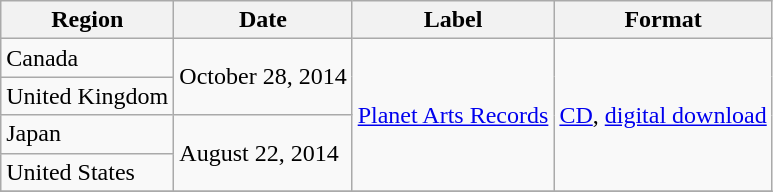<table class="wikitable">
<tr>
<th>Region</th>
<th>Date</th>
<th>Label</th>
<th>Format</th>
</tr>
<tr>
<td>Canada</td>
<td rowspan="2">October 28, 2014</td>
<td rowspan="4"><a href='#'>Planet Arts Records</a></td>
<td rowspan="4"><a href='#'>CD</a>, <a href='#'>digital download</a></td>
</tr>
<tr>
<td>United Kingdom</td>
</tr>
<tr>
<td>Japan</td>
<td rowspan="2">August 22, 2014</td>
</tr>
<tr>
<td>United States</td>
</tr>
<tr>
</tr>
</table>
